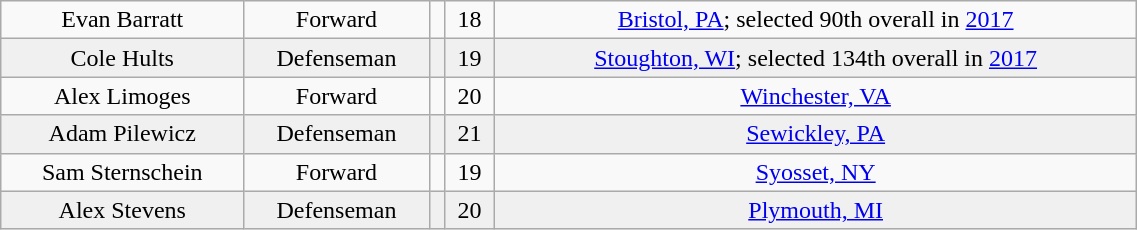<table class="wikitable" width="60%">
<tr align="center" bgcolor="">
<td>Evan Barratt</td>
<td>Forward</td>
<td></td>
<td>18</td>
<td><a href='#'>Bristol, PA</a>; selected 90th overall in <a href='#'>2017</a></td>
</tr>
<tr align="center" bgcolor="f0f0f0">
<td>Cole Hults</td>
<td>Defenseman</td>
<td></td>
<td>19</td>
<td><a href='#'>Stoughton, WI</a>; selected 134th overall in <a href='#'>2017</a></td>
</tr>
<tr align="center" bgcolor="">
<td>Alex Limoges</td>
<td>Forward</td>
<td></td>
<td>20</td>
<td><a href='#'>Winchester, VA</a></td>
</tr>
<tr align="center" bgcolor="f0f0f0">
<td>Adam Pilewicz</td>
<td>Defenseman</td>
<td></td>
<td>21</td>
<td><a href='#'>Sewickley, PA</a></td>
</tr>
<tr align="center" bgcolor="">
<td>Sam Sternschein</td>
<td>Forward</td>
<td></td>
<td>19</td>
<td><a href='#'>Syosset, NY</a></td>
</tr>
<tr align="center" bgcolor="f0f0f0">
<td>Alex Stevens</td>
<td>Defenseman</td>
<td></td>
<td>20</td>
<td><a href='#'>Plymouth, MI</a></td>
</tr>
</table>
